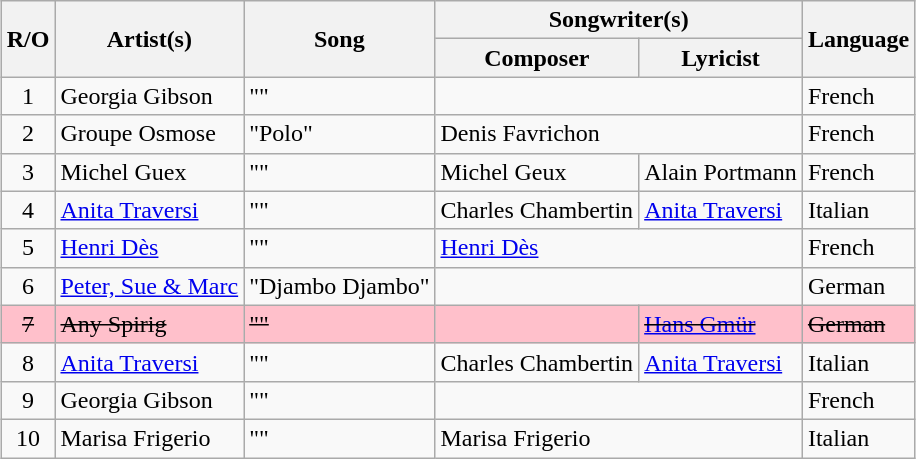<table class="sortable wikitable" style="margin: 1em auto 1em auto; text-align:left">
<tr>
<th rowspan="2">R/O</th>
<th rowspan="2">Artist(s)</th>
<th rowspan="2">Song</th>
<th colspan="2">Songwriter(s)</th>
<th rowspan="2">Language</th>
</tr>
<tr>
<th>Composer</th>
<th>Lyricist</th>
</tr>
<tr>
<td align="center">1</td>
<td>Georgia Gibson</td>
<td>""</td>
<td colspan="2"></td>
<td>French</td>
</tr>
<tr>
<td align="center">2</td>
<td>Groupe Osmose</td>
<td>"Polo"</td>
<td colspan="2">Denis Favrichon</td>
<td>French</td>
</tr>
<tr>
<td align="center">3</td>
<td>Michel Guex</td>
<td>""</td>
<td>Michel Geux</td>
<td>Alain Portmann</td>
<td>French</td>
</tr>
<tr>
<td align="center">4</td>
<td><a href='#'>Anita Traversi</a></td>
<td>""</td>
<td>Charles Chambertin</td>
<td><a href='#'>Anita Traversi</a></td>
<td>Italian</td>
</tr>
<tr>
<td align="center">5</td>
<td><a href='#'>Henri Dès</a></td>
<td>""</td>
<td colspan="2"><a href='#'>Henri Dès</a></td>
<td>French</td>
</tr>
<tr>
<td align="center">6</td>
<td><a href='#'>Peter, Sue & Marc</a></td>
<td>"Djambo Djambo"</td>
<td colspan="2"></td>
<td>German</td>
</tr>
<tr style="background:pink;">
<td align="center"><s>7</s></td>
<td><s>Any Spirig</s></td>
<td><s>""</s></td>
<td><s></s></td>
<td><s><a href='#'>Hans Gmür</a></s></td>
<td><s>German</s></td>
</tr>
<tr>
<td align="center">8</td>
<td><a href='#'>Anita Traversi</a></td>
<td>""</td>
<td>Charles Chambertin</td>
<td><a href='#'>Anita Traversi</a></td>
<td>Italian</td>
</tr>
<tr>
<td align="center">9</td>
<td>Georgia Gibson</td>
<td>""</td>
<td colspan="2"></td>
<td>French</td>
</tr>
<tr>
<td align="center">10</td>
<td>Marisa Frigerio</td>
<td>""</td>
<td colspan="2">Marisa Frigerio</td>
<td>Italian</td>
</tr>
</table>
